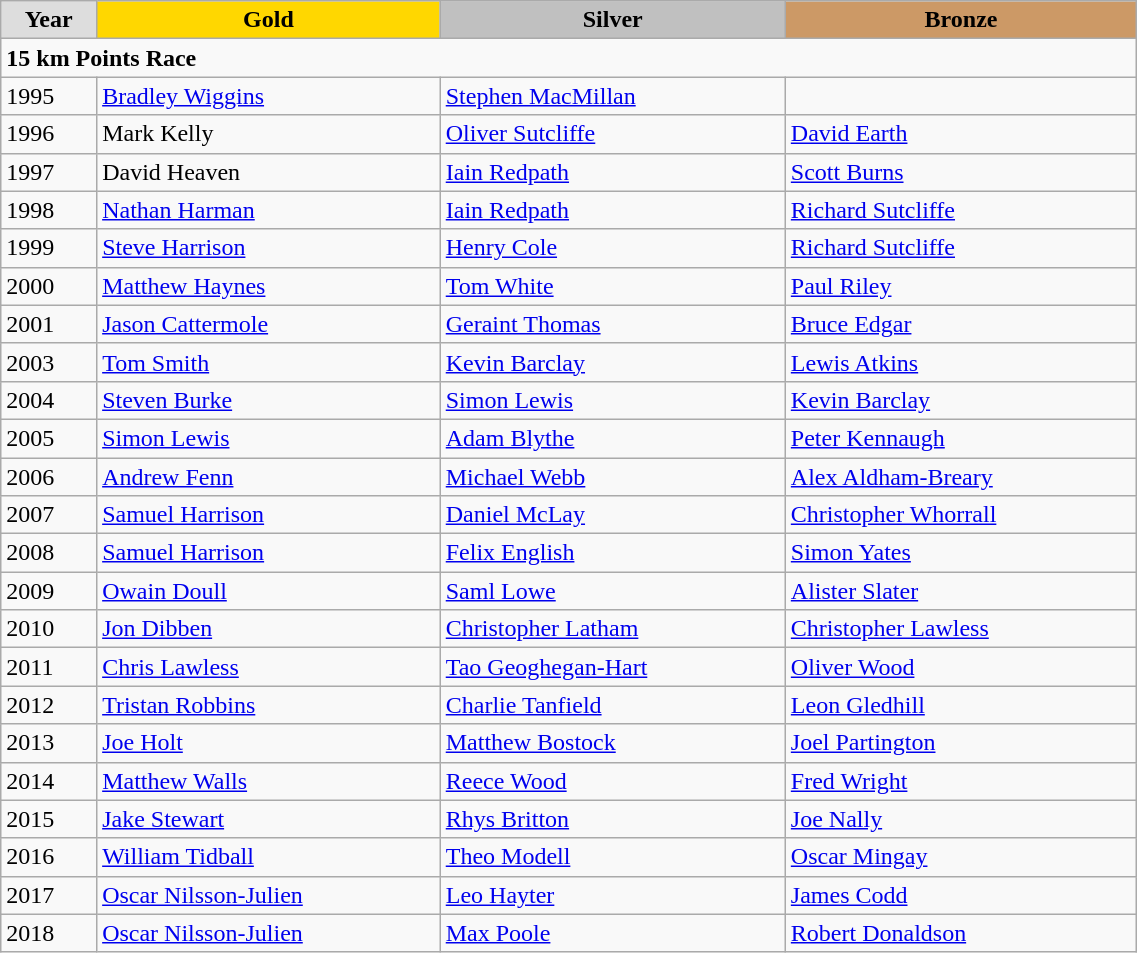<table class="wikitable" style="width: 60%; text-align:left;">
<tr style="text-align:center; font-weight:bold;">
<td style="background:#ddd; ">Year</td>
<td style="background:gold; ">Gold</td>
<td style="background:silver; ">Silver</td>
<td style="background:#c96; ">Bronze</td>
</tr>
<tr>
<td colspan=4><strong>15 km Points Race</strong></td>
</tr>
<tr>
<td>1995</td>
<td><a href='#'>Bradley Wiggins</a></td>
<td><a href='#'>Stephen MacMillan</a></td>
<td></td>
</tr>
<tr>
<td>1996</td>
<td>Mark Kelly</td>
<td><a href='#'>Oliver Sutcliffe</a></td>
<td><a href='#'>David Earth</a></td>
</tr>
<tr>
<td>1997</td>
<td>David Heaven</td>
<td><a href='#'>Iain Redpath</a></td>
<td><a href='#'>Scott Burns</a></td>
</tr>
<tr>
<td>1998</td>
<td><a href='#'>Nathan Harman</a></td>
<td><a href='#'>Iain Redpath</a></td>
<td><a href='#'>Richard Sutcliffe</a></td>
</tr>
<tr>
<td>1999</td>
<td><a href='#'>Steve Harrison</a></td>
<td><a href='#'>Henry Cole</a></td>
<td><a href='#'>Richard Sutcliffe</a></td>
</tr>
<tr>
<td>2000</td>
<td><a href='#'>Matthew Haynes</a></td>
<td><a href='#'>Tom White</a></td>
<td><a href='#'>Paul Riley</a></td>
</tr>
<tr>
<td>2001</td>
<td><a href='#'>Jason Cattermole</a></td>
<td><a href='#'>Geraint Thomas</a></td>
<td><a href='#'>Bruce Edgar</a></td>
</tr>
<tr>
<td>2003</td>
<td><a href='#'>Tom Smith</a></td>
<td><a href='#'>Kevin Barclay</a></td>
<td><a href='#'>Lewis Atkins</a></td>
</tr>
<tr>
<td>2004</td>
<td><a href='#'>Steven Burke</a></td>
<td><a href='#'>Simon Lewis</a></td>
<td><a href='#'>Kevin Barclay</a></td>
</tr>
<tr>
<td>2005</td>
<td><a href='#'>Simon Lewis</a></td>
<td><a href='#'>Adam Blythe</a></td>
<td><a href='#'>Peter Kennaugh</a></td>
</tr>
<tr>
<td>2006</td>
<td><a href='#'>Andrew Fenn</a></td>
<td><a href='#'>Michael Webb</a></td>
<td><a href='#'>Alex Aldham-Breary</a></td>
</tr>
<tr>
<td>2007</td>
<td><a href='#'>Samuel Harrison</a></td>
<td><a href='#'>Daniel McLay</a></td>
<td><a href='#'>Christopher Whorrall</a></td>
</tr>
<tr>
<td>2008</td>
<td><a href='#'>Samuel Harrison</a></td>
<td><a href='#'>Felix English</a></td>
<td><a href='#'>Simon Yates</a></td>
</tr>
<tr>
<td>2009</td>
<td><a href='#'>Owain Doull</a></td>
<td><a href='#'>Saml Lowe</a></td>
<td><a href='#'>Alister Slater</a></td>
</tr>
<tr>
<td>2010</td>
<td><a href='#'>Jon Dibben</a></td>
<td><a href='#'>Christopher Latham</a></td>
<td><a href='#'>Christopher Lawless</a></td>
</tr>
<tr>
<td>2011</td>
<td><a href='#'>Chris Lawless</a></td>
<td><a href='#'>Tao Geoghegan-Hart</a></td>
<td><a href='#'>Oliver Wood</a></td>
</tr>
<tr>
<td>2012</td>
<td><a href='#'>Tristan Robbins</a></td>
<td><a href='#'>Charlie Tanfield</a></td>
<td><a href='#'>Leon Gledhill</a></td>
</tr>
<tr>
<td>2013</td>
<td><a href='#'>Joe Holt</a></td>
<td><a href='#'>Matthew Bostock</a></td>
<td><a href='#'>Joel Partington</a></td>
</tr>
<tr>
<td>2014</td>
<td><a href='#'>Matthew Walls</a></td>
<td><a href='#'>Reece Wood</a></td>
<td><a href='#'>Fred Wright</a></td>
</tr>
<tr>
<td>2015</td>
<td><a href='#'>Jake Stewart</a></td>
<td><a href='#'>Rhys Britton</a></td>
<td><a href='#'>Joe Nally</a></td>
</tr>
<tr>
<td>2016</td>
<td><a href='#'>William Tidball</a></td>
<td><a href='#'>Theo Modell</a></td>
<td><a href='#'>Oscar Mingay</a></td>
</tr>
<tr>
<td>2017</td>
<td><a href='#'>Oscar Nilsson-Julien</a></td>
<td><a href='#'>Leo Hayter</a></td>
<td><a href='#'>James Codd</a></td>
</tr>
<tr>
<td>2018</td>
<td><a href='#'>Oscar Nilsson-Julien</a></td>
<td><a href='#'>Max Poole</a></td>
<td><a href='#'>Robert Donaldson</a></td>
</tr>
</table>
